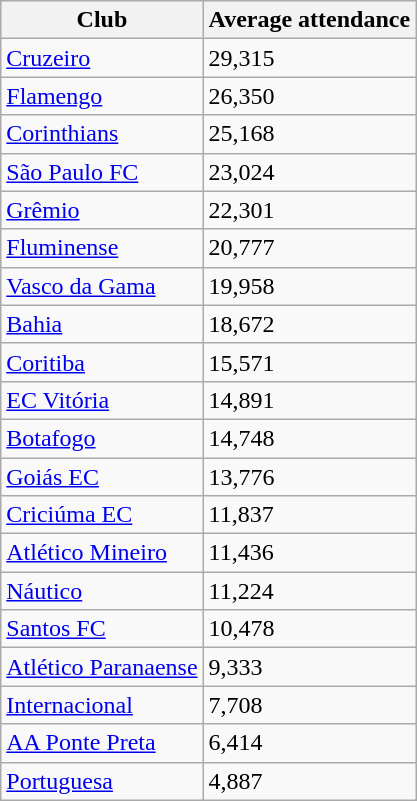<table class="wikitable sortable">
<tr>
<th>Club</th>
<th>Average attendance</th>
</tr>
<tr>
<td><a href='#'>Cruzeiro</a></td>
<td>29,315</td>
</tr>
<tr>
<td><a href='#'>Flamengo</a></td>
<td>26,350</td>
</tr>
<tr>
<td><a href='#'>Corinthians</a></td>
<td>25,168</td>
</tr>
<tr>
<td><a href='#'>São Paulo FC</a></td>
<td>23,024</td>
</tr>
<tr>
<td><a href='#'>Grêmio</a></td>
<td>22,301</td>
</tr>
<tr>
<td><a href='#'>Fluminense</a></td>
<td>20,777</td>
</tr>
<tr>
<td><a href='#'>Vasco da Gama</a></td>
<td>19,958</td>
</tr>
<tr>
<td><a href='#'>Bahia</a></td>
<td>18,672</td>
</tr>
<tr>
<td><a href='#'>Coritiba</a></td>
<td>15,571</td>
</tr>
<tr>
<td><a href='#'>EC Vitória</a></td>
<td>14,891</td>
</tr>
<tr>
<td><a href='#'>Botafogo</a></td>
<td>14,748</td>
</tr>
<tr>
<td><a href='#'>Goiás EC</a></td>
<td>13,776</td>
</tr>
<tr>
<td><a href='#'>Criciúma EC</a></td>
<td>11,837</td>
</tr>
<tr>
<td><a href='#'>Atlético Mineiro</a></td>
<td>11,436</td>
</tr>
<tr>
<td><a href='#'>Náutico</a></td>
<td>11,224</td>
</tr>
<tr>
<td><a href='#'>Santos FC</a></td>
<td>10,478</td>
</tr>
<tr>
<td><a href='#'>Atlético Paranaense</a></td>
<td>9,333</td>
</tr>
<tr>
<td><a href='#'>Internacional</a></td>
<td>7,708</td>
</tr>
<tr>
<td><a href='#'>AA Ponte Preta</a></td>
<td>6,414</td>
</tr>
<tr>
<td><a href='#'>Portuguesa</a></td>
<td>4,887</td>
</tr>
</table>
